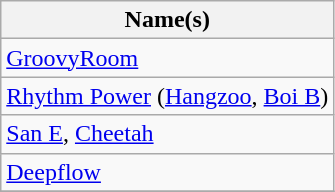<table class="wikitable">
<tr>
<th>Name(s)</th>
</tr>
<tr>
<td><a href='#'>GroovyRoom</a></td>
</tr>
<tr>
<td><a href='#'>Rhythm Power</a> (<a href='#'>Hangzoo</a>, <a href='#'>Boi B</a>)</td>
</tr>
<tr>
<td><a href='#'>San E</a>, <a href='#'>Cheetah</a></td>
</tr>
<tr>
<td><a href='#'>Deepflow</a></td>
</tr>
<tr>
</tr>
</table>
